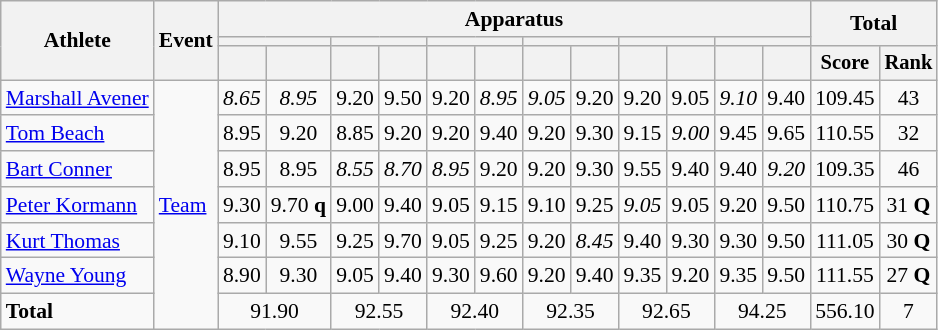<table class=wikitable style=font-size:90%;text-align:center>
<tr>
<th rowspan=3>Athlete</th>
<th rowspan=3>Event</th>
<th colspan=12>Apparatus</th>
<th colspan=2 rowspan=2>Total</th>
</tr>
<tr style=font-size:95%>
<th colspan=2></th>
<th colspan=2></th>
<th colspan=2></th>
<th colspan=2></th>
<th colspan=2></th>
<th colspan=2></th>
</tr>
<tr style=font-size:95%>
<th></th>
<th></th>
<th></th>
<th></th>
<th></th>
<th></th>
<th></th>
<th></th>
<th></th>
<th></th>
<th></th>
<th></th>
<th>Score</th>
<th>Rank</th>
</tr>
<tr>
<td align=left><a href='#'>Marshall Avener</a></td>
<td align=left rowspan=7><a href='#'>Team</a></td>
<td><em>8.65</em></td>
<td><em>8.95</em></td>
<td>9.20</td>
<td>9.50</td>
<td>9.20</td>
<td><em>8.95</em></td>
<td><em>9.05</em></td>
<td>9.20</td>
<td>9.20</td>
<td>9.05</td>
<td><em>9.10</em></td>
<td>9.40</td>
<td>109.45</td>
<td>43</td>
</tr>
<tr>
<td align=left><a href='#'>Tom Beach</a></td>
<td>8.95</td>
<td>9.20</td>
<td>8.85</td>
<td>9.20</td>
<td>9.20</td>
<td>9.40</td>
<td>9.20</td>
<td>9.30</td>
<td>9.15</td>
<td><em>9.00</em></td>
<td>9.45</td>
<td>9.65</td>
<td>110.55</td>
<td>32</td>
</tr>
<tr>
<td align=left><a href='#'>Bart Conner</a></td>
<td>8.95</td>
<td>8.95</td>
<td><em>8.55</em></td>
<td><em>8.70</em></td>
<td><em>8.95</em></td>
<td>9.20</td>
<td>9.20</td>
<td>9.30</td>
<td>9.55</td>
<td>9.40</td>
<td>9.40</td>
<td><em>9.20</em></td>
<td>109.35</td>
<td>46</td>
</tr>
<tr>
<td align=left><a href='#'>Peter Kormann</a></td>
<td>9.30</td>
<td>9.70 <strong>q</strong></td>
<td>9.00</td>
<td>9.40</td>
<td>9.05</td>
<td>9.15</td>
<td>9.10</td>
<td>9.25</td>
<td><em>9.05</em></td>
<td>9.05</td>
<td>9.20</td>
<td>9.50</td>
<td>110.75</td>
<td>31 <strong>Q</strong></td>
</tr>
<tr>
<td align=left><a href='#'>Kurt Thomas</a></td>
<td>9.10</td>
<td>9.55</td>
<td>9.25</td>
<td>9.70</td>
<td>9.05</td>
<td>9.25</td>
<td>9.20</td>
<td><em>8.45</em></td>
<td>9.40</td>
<td>9.30</td>
<td>9.30</td>
<td>9.50</td>
<td>111.05</td>
<td>30 <strong>Q</strong></td>
</tr>
<tr>
<td align=left><a href='#'>Wayne Young</a></td>
<td>8.90</td>
<td>9.30</td>
<td>9.05</td>
<td>9.40</td>
<td>9.30</td>
<td>9.60</td>
<td>9.20</td>
<td>9.40</td>
<td>9.35</td>
<td>9.20</td>
<td>9.35</td>
<td>9.50</td>
<td>111.55</td>
<td>27 <strong>Q</strong></td>
</tr>
<tr>
<td align=left><strong>Total</strong></td>
<td colspan=2>91.90</td>
<td colspan=2>92.55</td>
<td colspan=2>92.40</td>
<td colspan=2>92.35</td>
<td colspan=2>92.65</td>
<td colspan=2>94.25</td>
<td>556.10</td>
<td>7</td>
</tr>
</table>
